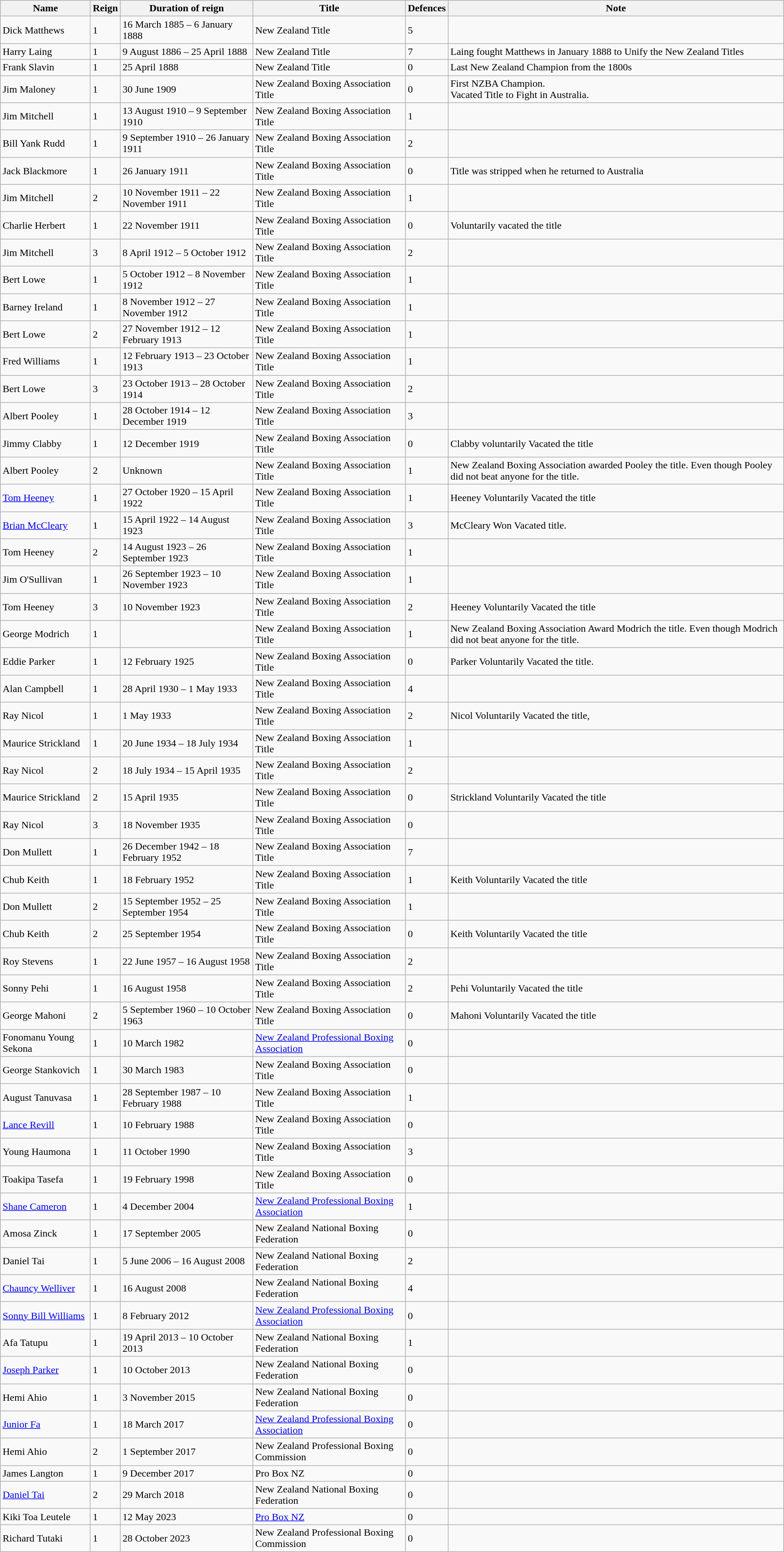<table class="wikitable">
<tr>
<th>Name</th>
<th>Reign</th>
<th>Duration of reign</th>
<th>Title</th>
<th>Defences</th>
<th>Note</th>
</tr>
<tr>
<td>Dick Matthews</td>
<td>1</td>
<td>16 March 1885 – 6 January 1888</td>
<td>New Zealand Title</td>
<td>5</td>
<td></td>
</tr>
<tr>
<td>Harry Laing</td>
<td>1</td>
<td>9 August 1886 – 25 April 1888</td>
<td>New Zealand Title</td>
<td>7</td>
<td>Laing fought Matthews in January 1888 to Unify the New Zealand Titles</td>
</tr>
<tr>
<td>Frank Slavin</td>
<td>1</td>
<td>25 April 1888</td>
<td>New Zealand Title</td>
<td>0</td>
<td>Last New Zealand Champion from the 1800s</td>
</tr>
<tr>
<td>Jim Maloney</td>
<td>1</td>
<td>30 June 1909</td>
<td>New Zealand Boxing Association Title</td>
<td>0</td>
<td>First  NZBA Champion.<br>Vacated Title to Fight in Australia.</td>
</tr>
<tr>
<td>Jim Mitchell</td>
<td>1</td>
<td>13 August 1910 – 9 September 1910</td>
<td>New Zealand Boxing Association Title</td>
<td>1</td>
<td></td>
</tr>
<tr>
<td>Bill Yank Rudd</td>
<td>1</td>
<td>9 September 1910 – 26 January 1911</td>
<td>New Zealand Boxing Association Title</td>
<td>2</td>
<td></td>
</tr>
<tr>
<td>Jack Blackmore</td>
<td>1</td>
<td>26 January 1911</td>
<td>New Zealand Boxing Association Title</td>
<td>0</td>
<td>Title was stripped when he returned to Australia</td>
</tr>
<tr>
<td>Jim Mitchell</td>
<td>2</td>
<td>10 November 1911 – 22 November 1911</td>
<td>New Zealand Boxing Association Title</td>
<td>1</td>
<td></td>
</tr>
<tr>
<td>Charlie Herbert</td>
<td>1</td>
<td>22 November 1911</td>
<td>New Zealand Boxing Association Title</td>
<td>0</td>
<td>Voluntarily vacated the title</td>
</tr>
<tr>
<td>Jim Mitchell</td>
<td>3</td>
<td>8 April 1912 – 5 October 1912</td>
<td>New Zealand Boxing Association Title</td>
<td>2</td>
<td></td>
</tr>
<tr>
<td>Bert Lowe</td>
<td>1</td>
<td>5 October 1912 – 8 November 1912</td>
<td>New Zealand Boxing Association Title</td>
<td>1</td>
<td></td>
</tr>
<tr>
<td>Barney Ireland</td>
<td>1</td>
<td>8 November 1912 – 27 November 1912</td>
<td>New Zealand Boxing Association Title</td>
<td>1</td>
<td></td>
</tr>
<tr>
<td>Bert Lowe</td>
<td>2</td>
<td>27 November 1912 – 12 February 1913</td>
<td>New Zealand Boxing Association Title</td>
<td>1</td>
<td></td>
</tr>
<tr>
<td>Fred Williams</td>
<td>1</td>
<td>12 February 1913 – 23 October 1913</td>
<td>New Zealand Boxing Association Title</td>
<td>1</td>
<td></td>
</tr>
<tr>
<td>Bert Lowe</td>
<td>3</td>
<td>23 October 1913 – 28 October 1914</td>
<td>New Zealand Boxing Association Title</td>
<td>2</td>
<td></td>
</tr>
<tr>
<td>Albert Pooley</td>
<td>1</td>
<td>28 October 1914 – 12 December 1919</td>
<td>New Zealand Boxing Association Title</td>
<td>3</td>
<td></td>
</tr>
<tr>
<td>Jimmy Clabby</td>
<td>1</td>
<td>12 December 1919</td>
<td>New Zealand Boxing Association Title</td>
<td>0</td>
<td>Clabby voluntarily Vacated the title</td>
</tr>
<tr>
<td>Albert Pooley</td>
<td>2</td>
<td>Unknown</td>
<td>New Zealand Boxing Association Title</td>
<td>1</td>
<td>New Zealand Boxing Association awarded Pooley the title. Even though Pooley did not beat anyone for the title.</td>
</tr>
<tr>
<td><a href='#'>Tom Heeney</a></td>
<td>1</td>
<td>27 October 1920 – 15 April 1922</td>
<td>New Zealand Boxing Association Title</td>
<td>1</td>
<td>Heeney Voluntarily Vacated the title</td>
</tr>
<tr>
<td><a href='#'>Brian McCleary</a></td>
<td>1</td>
<td>15 April 1922 – 14 August 1923</td>
<td>New Zealand Boxing Association Title</td>
<td>3</td>
<td>McCleary Won Vacated title.</td>
</tr>
<tr>
<td>Tom Heeney</td>
<td>2</td>
<td>14 August 1923 – 26 September 1923</td>
<td>New Zealand Boxing Association Title</td>
<td>1</td>
<td></td>
</tr>
<tr>
<td>Jim O'Sullivan</td>
<td>1</td>
<td>26 September 1923 – 10 November 1923</td>
<td>New Zealand Boxing Association Title</td>
<td>1</td>
<td></td>
</tr>
<tr>
<td>Tom Heeney</td>
<td>3</td>
<td>10 November 1923</td>
<td>New Zealand Boxing Association Title</td>
<td>2</td>
<td>Heeney Voluntarily Vacated the title</td>
</tr>
<tr>
<td>George Modrich</td>
<td>1</td>
<td></td>
<td>New Zealand Boxing Association Title</td>
<td>1</td>
<td>New Zealand Boxing Association Award Modrich the title. Even though Modrich did not beat anyone for the title.</td>
</tr>
<tr>
<td>Eddie Parker</td>
<td>1</td>
<td>12 February 1925</td>
<td>New Zealand Boxing Association Title</td>
<td>0</td>
<td>Parker Voluntarily Vacated the title.</td>
</tr>
<tr>
<td>Alan Campbell</td>
<td>1</td>
<td>28 April 1930 – 1 May 1933</td>
<td>New Zealand Boxing Association Title</td>
<td>4</td>
<td></td>
</tr>
<tr>
<td>Ray Nicol</td>
<td>1</td>
<td>1 May 1933</td>
<td>New Zealand Boxing Association Title</td>
<td>2</td>
<td>Nicol Voluntarily Vacated the title,</td>
</tr>
<tr>
<td>Maurice Strickland</td>
<td>1</td>
<td>20 June 1934 – 18 July 1934</td>
<td>New Zealand Boxing Association Title</td>
<td>1</td>
<td></td>
</tr>
<tr>
<td>Ray Nicol</td>
<td>2</td>
<td>18 July 1934 – 15 April 1935</td>
<td>New Zealand Boxing Association Title</td>
<td>2</td>
<td></td>
</tr>
<tr>
<td>Maurice Strickland</td>
<td>2</td>
<td>15 April 1935</td>
<td>New Zealand Boxing Association Title</td>
<td>0</td>
<td>Strickland Voluntarily Vacated the title</td>
</tr>
<tr>
<td>Ray Nicol</td>
<td>3</td>
<td>18 November 1935</td>
<td>New Zealand Boxing Association Title</td>
<td>0</td>
<td></td>
</tr>
<tr>
<td>Don Mullett</td>
<td>1</td>
<td>26 December 1942 – 18 February 1952</td>
<td>New Zealand Boxing Association Title</td>
<td>7</td>
<td></td>
</tr>
<tr>
<td>Chub Keith</td>
<td>1</td>
<td>18 February 1952</td>
<td>New Zealand Boxing Association Title</td>
<td>1</td>
<td>Keith Voluntarily Vacated the title</td>
</tr>
<tr>
<td>Don Mullett</td>
<td>2</td>
<td>15 September 1952 – 25 September 1954</td>
<td>New Zealand Boxing Association Title</td>
<td>1</td>
<td></td>
</tr>
<tr>
<td>Chub Keith</td>
<td>2</td>
<td>25 September 1954</td>
<td>New Zealand Boxing Association Title</td>
<td>0</td>
<td>Keith Voluntarily Vacated the title</td>
</tr>
<tr>
<td>Roy Stevens</td>
<td>1</td>
<td>22 June 1957 – 16 August 1958</td>
<td>New Zealand Boxing Association Title</td>
<td>2</td>
<td></td>
</tr>
<tr>
<td>Sonny Pehi</td>
<td>1</td>
<td>16 August 1958</td>
<td>New Zealand Boxing Association Title</td>
<td>2</td>
<td>Pehi Voluntarily Vacated the title</td>
</tr>
<tr>
<td>George Mahoni</td>
<td>2</td>
<td>5 September 1960 – 10 October 1963</td>
<td>New Zealand Boxing Association Title</td>
<td>0</td>
<td>Mahoni Voluntarily Vacated the title</td>
</tr>
<tr>
<td>Fonomanu Young Sekona</td>
<td>1</td>
<td>10 March 1982</td>
<td><a href='#'>New Zealand Professional Boxing Association</a></td>
<td>0</td>
<td></td>
</tr>
<tr>
<td>George Stankovich</td>
<td>1</td>
<td>30 March 1983</td>
<td>New Zealand Boxing Association Title</td>
<td>0</td>
<td></td>
</tr>
<tr>
<td>August Tanuvasa</td>
<td>1</td>
<td>28 September 1987 – 10 February 1988</td>
<td>New Zealand Boxing Association Title</td>
<td>1</td>
<td></td>
</tr>
<tr>
<td><a href='#'>Lance Revill</a></td>
<td>1</td>
<td>10 February 1988</td>
<td>New Zealand Boxing Association Title</td>
<td>0</td>
<td></td>
</tr>
<tr>
<td>Young Haumona</td>
<td>1</td>
<td>11 October 1990</td>
<td>New Zealand Boxing Association Title</td>
<td>3</td>
<td></td>
</tr>
<tr>
<td>Toakipa Tasefa</td>
<td>1</td>
<td>19 February 1998</td>
<td>New Zealand Boxing Association Title</td>
<td>0</td>
<td></td>
</tr>
<tr>
<td><a href='#'>Shane Cameron</a></td>
<td>1</td>
<td>4 December 2004</td>
<td><a href='#'>New Zealand Professional Boxing Association</a></td>
<td>1</td>
<td></td>
</tr>
<tr>
<td>Amosa Zinck</td>
<td>1</td>
<td>17 September 2005</td>
<td>New Zealand National Boxing Federation</td>
<td>0</td>
<td></td>
</tr>
<tr>
<td>Daniel Tai</td>
<td>1</td>
<td>5 June 2006 – 16 August 2008</td>
<td>New Zealand National Boxing Federation</td>
<td>2</td>
<td></td>
</tr>
<tr>
<td><a href='#'>Chauncy Welliver</a></td>
<td>1</td>
<td>16 August 2008</td>
<td>New Zealand National Boxing Federation</td>
<td>4</td>
<td></td>
</tr>
<tr>
<td><a href='#'>Sonny Bill Williams</a></td>
<td>1</td>
<td>8 February  2012</td>
<td><a href='#'>New Zealand Professional Boxing Association</a></td>
<td>0</td>
<td></td>
</tr>
<tr>
<td>Afa Tatupu</td>
<td>1</td>
<td>19 April 2013 – 10 October 2013</td>
<td>New Zealand National Boxing Federation</td>
<td>1</td>
<td></td>
</tr>
<tr>
<td><a href='#'>Joseph Parker</a></td>
<td>1</td>
<td>10 October 2013</td>
<td>New Zealand National Boxing Federation</td>
<td>0</td>
<td></td>
</tr>
<tr>
<td>Hemi Ahio</td>
<td>1</td>
<td>3 November 2015</td>
<td>New Zealand National Boxing Federation</td>
<td>0</td>
<td></td>
</tr>
<tr>
<td><a href='#'>Junior Fa</a></td>
<td>1</td>
<td>18 March 2017</td>
<td><a href='#'>New Zealand Professional Boxing Association</a></td>
<td>0</td>
<td></td>
</tr>
<tr>
<td>Hemi Ahio</td>
<td>2</td>
<td>1 September 2017</td>
<td>New Zealand Professional Boxing Commission</td>
<td>0</td>
<td></td>
</tr>
<tr>
<td>James Langton</td>
<td>1</td>
<td>9 December 2017</td>
<td>Pro Box NZ</td>
<td>0</td>
<td></td>
</tr>
<tr>
<td><a href='#'>Daniel Tai</a></td>
<td>2</td>
<td>29 March 2018</td>
<td>New Zealand National Boxing Federation</td>
<td>0</td>
<td></td>
</tr>
<tr>
<td>Kiki Toa Leutele</td>
<td>1</td>
<td>12 May 2023</td>
<td><a href='#'>Pro Box NZ</a></td>
<td>0</td>
<td></td>
</tr>
<tr>
<td>Richard Tutaki</td>
<td>1</td>
<td>28 October 2023</td>
<td>New Zealand Professional Boxing Commission</td>
<td>0</td>
<td></td>
</tr>
</table>
